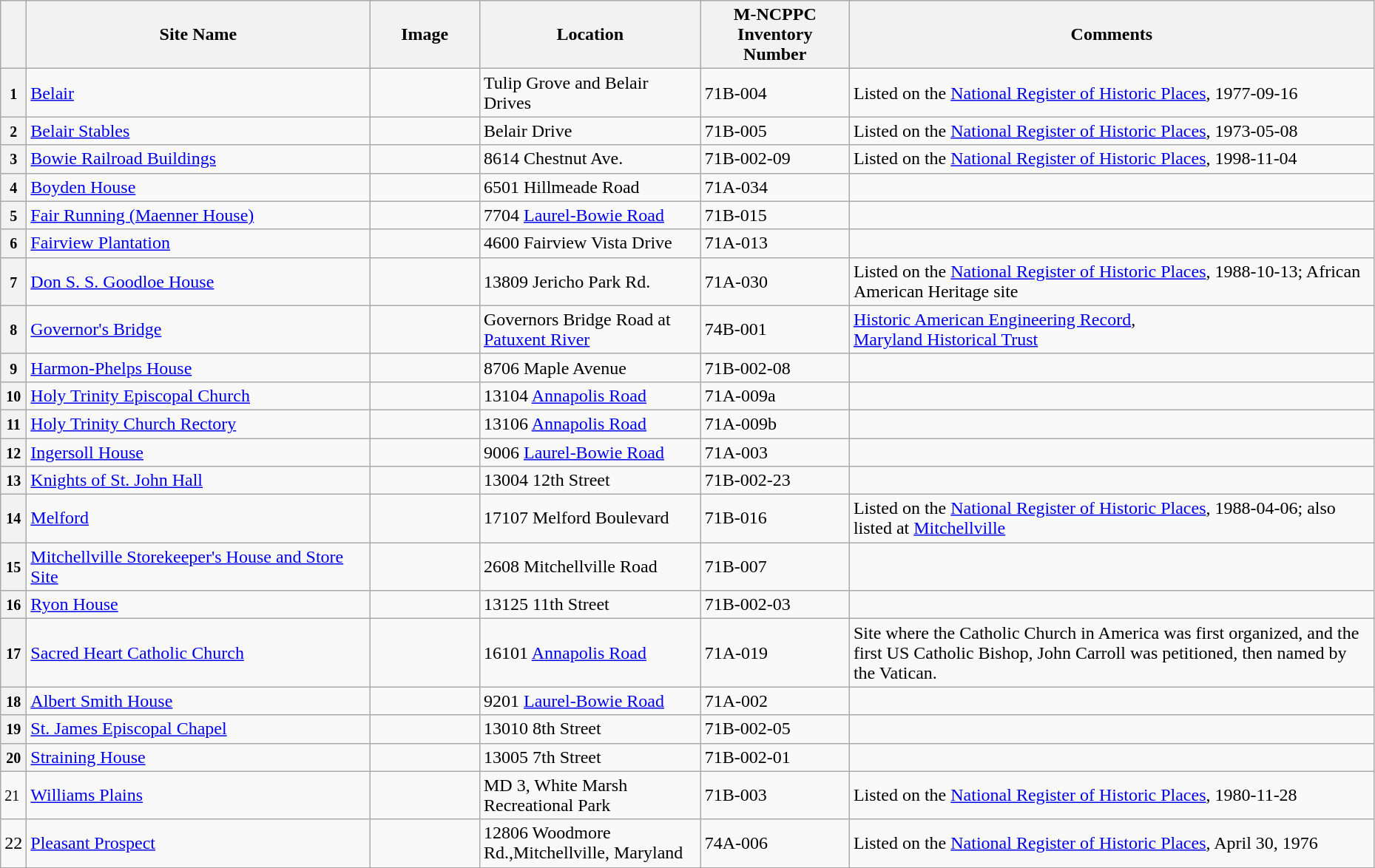<table class="wikitable sortable" style="width:98%">
<tr>
<th></th>
<th width = 25% ><strong>Site Name</strong></th>
<th width = 8% class="unsortable" ><strong>Image</strong></th>
<th><strong>Location</strong></th>
<th class="unsortable" ><strong>M-NCPPC Inventory Number</strong></th>
<th class="unsortable" ><strong>Comments</strong></th>
</tr>
<tr>
<th><small>1</small></th>
<td><a href='#'>Belair</a></td>
<td></td>
<td>Tulip Grove and Belair Drives</td>
<td>71B-004</td>
<td>Listed on the <a href='#'>National Register of Historic Places</a>, 1977-09-16</td>
</tr>
<tr>
<th><small>2</small></th>
<td><a href='#'>Belair Stables</a></td>
<td></td>
<td>Belair Drive</td>
<td>71B-005</td>
<td>Listed on the <a href='#'>National Register of Historic Places</a>, 1973-05-08</td>
</tr>
<tr>
<th><small>3</small></th>
<td><a href='#'>Bowie Railroad Buildings</a></td>
<td></td>
<td>8614 Chestnut Ave.</td>
<td>71B-002-09</td>
<td>Listed on the <a href='#'>National Register of Historic Places</a>, 1998-11-04</td>
</tr>
<tr>
<th><small>4</small></th>
<td><a href='#'>Boyden House</a></td>
<td></td>
<td>6501 Hillmeade Road</td>
<td>71A-034</td>
<td></td>
</tr>
<tr>
<th><small>5</small></th>
<td><a href='#'>Fair Running (Maenner House)</a></td>
<td></td>
<td>7704 <a href='#'>Laurel-Bowie Road</a></td>
<td>71B-015</td>
<td></td>
</tr>
<tr>
<th><small>6</small></th>
<td><a href='#'>Fairview Plantation</a></td>
<td></td>
<td>4600 Fairview Vista Drive</td>
<td>71A-013</td>
<td></td>
</tr>
<tr>
<th><small>7</small></th>
<td><a href='#'>Don S. S. Goodloe House</a></td>
<td></td>
<td>13809 Jericho Park Rd.</td>
<td>71A-030</td>
<td>Listed on the <a href='#'>National Register of Historic Places</a>, 1988-10-13; African American Heritage site</td>
</tr>
<tr>
<th><small>8</small></th>
<td><a href='#'>Governor's Bridge</a></td>
<td></td>
<td>Governors Bridge Road at <a href='#'>Patuxent River</a></td>
<td>74B-001</td>
<td><a href='#'>Historic American Engineering Record</a>,<br><a href='#'>Maryland Historical Trust</a></td>
</tr>
<tr>
<th><small>9</small></th>
<td><a href='#'>Harmon-Phelps House</a></td>
<td></td>
<td>8706 Maple Avenue</td>
<td>71B-002-08</td>
<td></td>
</tr>
<tr>
<th><small>10</small></th>
<td><a href='#'>Holy Trinity Episcopal Church</a></td>
<td></td>
<td>13104 <a href='#'>Annapolis Road</a></td>
<td>71A-009a</td>
<td></td>
</tr>
<tr>
<th><small>11</small></th>
<td><a href='#'>Holy Trinity Church Rectory</a></td>
<td></td>
<td>13106 <a href='#'>Annapolis Road</a></td>
<td>71A-009b</td>
<td></td>
</tr>
<tr>
<th><small>12</small></th>
<td><a href='#'>Ingersoll House</a></td>
<td></td>
<td>9006 <a href='#'>Laurel-Bowie Road</a></td>
<td>71A-003</td>
<td></td>
</tr>
<tr>
<th><small>13</small></th>
<td><a href='#'>Knights of St. John Hall</a></td>
<td></td>
<td>13004 12th Street</td>
<td>71B-002-23</td>
<td></td>
</tr>
<tr>
<th><small>14</small></th>
<td><a href='#'>Melford</a></td>
<td></td>
<td>17107 Melford Boulevard</td>
<td>71B-016</td>
<td>Listed on the <a href='#'>National Register of Historic Places</a>, 1988-04-06; also listed at <a href='#'>Mitchellville</a></td>
</tr>
<tr>
<th><small>15</small></th>
<td><a href='#'>Mitchellville Storekeeper's House and Store Site</a></td>
<td></td>
<td>2608 Mitchellville Road</td>
<td>71B-007</td>
<td></td>
</tr>
<tr>
<th><small>16</small></th>
<td><a href='#'>Ryon House</a></td>
<td></td>
<td>13125 11th Street</td>
<td>71B-002-03</td>
<td></td>
</tr>
<tr>
<th><small>17</small></th>
<td><a href='#'>Sacred Heart Catholic Church</a></td>
<td></td>
<td>16101 <a href='#'>Annapolis Road</a></td>
<td>71A-019</td>
<td>Site where the Catholic Church in America was first organized, and the first US Catholic Bishop, John Carroll was petitioned, then named by the Vatican.</td>
</tr>
<tr>
<th><small>18</small></th>
<td><a href='#'>Albert Smith House</a></td>
<td></td>
<td>9201 <a href='#'>Laurel-Bowie Road</a></td>
<td>71A-002</td>
<td></td>
</tr>
<tr>
<th><small>19</small></th>
<td><a href='#'>St. James Episcopal Chapel</a></td>
<td></td>
<td>13010 8th Street</td>
<td>71B-002-05</td>
<td></td>
</tr>
<tr>
<th><small>20</small></th>
<td><a href='#'>Straining House</a></td>
<td></td>
<td>13005 7th Street</td>
<td>71B-002-01</td>
<td></td>
</tr>
<tr>
<td><small>21</small></td>
<td><a href='#'>Williams Plains</a></td>
<td></td>
<td>MD 3, White Marsh Recreational Park</td>
<td>71B-003</td>
<td>Listed on the <a href='#'>National Register of Historic Places</a>, 1980-11-28</td>
</tr>
<tr>
<td>22</td>
<td><a href='#'>Pleasant Prospect</a></td>
<td></td>
<td>12806 Woodmore Rd.,Mitchellville, Maryland</td>
<td>74A-006</td>
<td>Listed on the <a href='#'>National Register of Historic Places</a>, April 30, 1976</td>
</tr>
</table>
